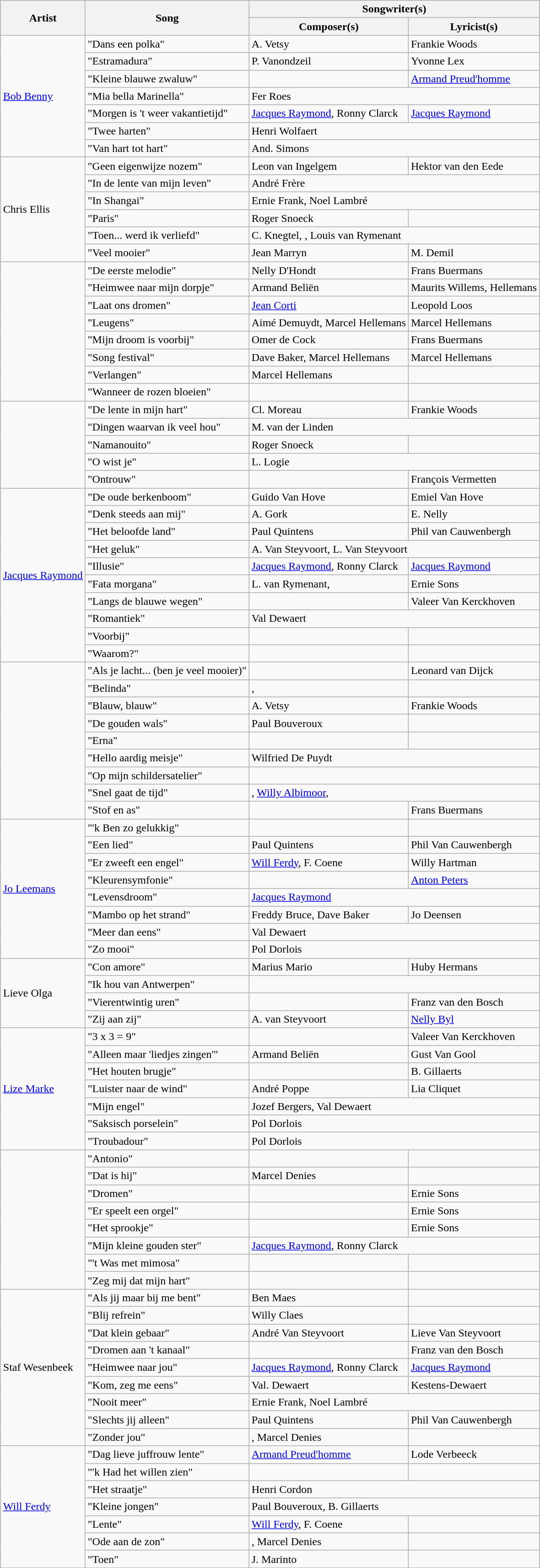<table class="sortable wikitable" style="margin: 1em auto 1em auto">
<tr>
<th rowspan="2">Artist</th>
<th rowspan="2">Song</th>
<th colspan="2">Songwriter(s)</th>
</tr>
<tr>
<th>Composer(s)</th>
<th>Lyricist(s)</th>
</tr>
<tr>
<td rowspan="7"><a href='#'>Bob Benny</a></td>
<td>"Dans een polka"</td>
<td>A. Vetsy</td>
<td>Frankie Woods</td>
</tr>
<tr>
<td>"Estramadura"</td>
<td>P. Vanondzeil</td>
<td>Yvonne Lex</td>
</tr>
<tr>
<td>"Kleine blauwe zwaluw"</td>
<td></td>
<td><a href='#'>Armand Preud'homme</a></td>
</tr>
<tr>
<td>"Mia bella Marinella"</td>
<td colspan="2">Fer Roes</td>
</tr>
<tr>
<td>"Morgen is 't weer vakantietijd"</td>
<td><a href='#'>Jacques Raymond</a>, Ronny Clarck</td>
<td><a href='#'>Jacques Raymond</a></td>
</tr>
<tr>
<td>"Twee harten"</td>
<td colspan="2">Henri Wolfaert</td>
</tr>
<tr>
<td>"Van hart tot hart"</td>
<td colspan="2">And. Simons</td>
</tr>
<tr>
<td rowspan="6">Chris Ellis</td>
<td>"Geen eigenwijze nozem"</td>
<td>Leon van Ingelgem</td>
<td>Hektor van den Eede</td>
</tr>
<tr>
<td>"In de lente van mijn leven"</td>
<td colspan="2">André Frère</td>
</tr>
<tr>
<td>"In Shangai"</td>
<td colspan="2">Ernie Frank, Noel Lambré</td>
</tr>
<tr>
<td>"Paris"</td>
<td>Roger Snoeck</td>
<td></td>
</tr>
<tr>
<td>"Toen... werd ik verliefd"</td>
<td colspan="2">C. Knegtel, , Louis van Rymenant</td>
</tr>
<tr>
<td>"Veel mooier"</td>
<td>Jean Marryn</td>
<td>M. Demil</td>
</tr>
<tr>
<td rowspan="8"></td>
<td>"De eerste melodie"</td>
<td>Nelly D'Hondt</td>
<td>Frans Buermans</td>
</tr>
<tr>
<td>"Heimwee naar mijn dorpje"</td>
<td>Armand Beliën</td>
<td>Maurits Willems, Hellemans</td>
</tr>
<tr>
<td>"Laat ons dromen"</td>
<td><a href='#'>Jean Corti</a></td>
<td>Leopold Loos</td>
</tr>
<tr>
<td>"Leugens"</td>
<td>Aimé Demuydt, Marcel Hellemans</td>
<td>Marcel Hellemans</td>
</tr>
<tr>
<td>"Mijn droom is voorbij"</td>
<td>Omer de Cock</td>
<td>Frans Buermans</td>
</tr>
<tr>
<td>"Song festival"</td>
<td>Dave Baker, Marcel Hellemans</td>
<td>Marcel Hellemans</td>
</tr>
<tr>
<td>"Verlangen"</td>
<td>Marcel Hellemans</td>
<td></td>
</tr>
<tr>
<td>"Wanneer de rozen bloeien"</td>
<td></td>
<td></td>
</tr>
<tr>
<td rowspan="5"></td>
<td>"De lente in mijn hart"</td>
<td>Cl. Moreau</td>
<td>Frankie Woods</td>
</tr>
<tr>
<td>"Dingen waarvan ik veel hou"</td>
<td colspan="2">M. van der Linden</td>
</tr>
<tr>
<td>"Namanouito"</td>
<td>Roger Snoeck</td>
<td></td>
</tr>
<tr>
<td>"O wist je"</td>
<td colspan="2">L. Logie</td>
</tr>
<tr>
<td>"Ontrouw"</td>
<td></td>
<td>François Vermetten</td>
</tr>
<tr>
<td rowspan="10"><a href='#'>Jacques Raymond</a></td>
<td>"De oude berkenboom"</td>
<td>Guido Van Hove</td>
<td>Emiel Van Hove</td>
</tr>
<tr>
<td>"Denk steeds aan mij"</td>
<td>A. Gork</td>
<td>E. Nelly</td>
</tr>
<tr>
<td>"Het beloofde land"</td>
<td>Paul Quintens</td>
<td>Phil van Cauwenbergh</td>
</tr>
<tr>
<td>"Het geluk"</td>
<td colspan="2">A. Van Steyvoort, L. Van Steyvoort</td>
</tr>
<tr>
<td>"Illusie"</td>
<td><a href='#'>Jacques Raymond</a>, Ronny Clarck</td>
<td><a href='#'>Jacques Raymond</a></td>
</tr>
<tr>
<td>"Fata morgana"</td>
<td>L. van Rymenant, </td>
<td>Ernie Sons</td>
</tr>
<tr>
<td>"Langs de blauwe wegen"</td>
<td></td>
<td>Valeer Van Kerckhoven</td>
</tr>
<tr>
<td>"Romantiek"</td>
<td colspan="2">Val Dewaert</td>
</tr>
<tr>
<td>"Voorbij"</td>
<td></td>
<td></td>
</tr>
<tr>
<td>"Waarom?"</td>
<td></td>
<td></td>
</tr>
<tr>
<td rowspan="9"></td>
<td>"Als je lacht... (ben je veel mooier)"</td>
<td></td>
<td>Leonard van Dijck</td>
</tr>
<tr>
<td>"Belinda"</td>
<td>, </td>
<td></td>
</tr>
<tr>
<td>"Blauw, blauw"</td>
<td>A. Vetsy</td>
<td>Frankie Woods</td>
</tr>
<tr>
<td>"De gouden wals"</td>
<td>Paul Bouveroux</td>
<td></td>
</tr>
<tr>
<td>"Erna"</td>
<td></td>
<td></td>
</tr>
<tr>
<td>"Hello aardig meisje"</td>
<td colspan="2">Wilfried De Puydt</td>
</tr>
<tr>
<td>"Op mijn schildersatelier"</td>
<td colspan="2"></td>
</tr>
<tr>
<td>"Snel gaat de tijd"</td>
<td colspan="2">, <a href='#'>Willy Albimoor</a>, </td>
</tr>
<tr>
<td>"Stof en as"</td>
<td></td>
<td>Frans Buermans</td>
</tr>
<tr>
<td rowspan="8"><a href='#'>Jo Leemans</a></td>
<td>"'k Ben zo gelukkig"</td>
<td></td>
<td></td>
</tr>
<tr>
<td>"Een lied"</td>
<td>Paul Quintens</td>
<td>Phil Van Cauwenbergh</td>
</tr>
<tr>
<td>"Er zweeft een engel"</td>
<td><a href='#'>Will Ferdy</a>, F. Coene</td>
<td>Willy Hartman</td>
</tr>
<tr>
<td>"Kleurensymfonie"</td>
<td></td>
<td><a href='#'>Anton Peters</a></td>
</tr>
<tr>
<td>"Levensdroom"</td>
<td colspan="2"><a href='#'>Jacques Raymond</a></td>
</tr>
<tr>
<td>"Mambo op het strand"</td>
<td>Freddy Bruce, Dave Baker</td>
<td>Jo Deensen</td>
</tr>
<tr>
<td>"Meer dan eens"</td>
<td colspan="2">Val Dewaert</td>
</tr>
<tr>
<td>"Zo mooi"</td>
<td colspan="2">Pol Dorlois</td>
</tr>
<tr>
<td rowspan="4">Lieve Olga</td>
<td>"Con amore"</td>
<td>Marius Mario</td>
<td>Huby Hermans</td>
</tr>
<tr>
<td>"Ik hou van Antwerpen"</td>
<td colspan="2"></td>
</tr>
<tr>
<td>"Vierentwintig uren"</td>
<td></td>
<td>Franz van den Bosch</td>
</tr>
<tr>
<td>"Zij aan zij"</td>
<td>A. van Steyvoort</td>
<td><a href='#'>Nelly Byl</a></td>
</tr>
<tr>
<td rowspan="7"><a href='#'>Lize Marke</a></td>
<td>"3 x 3 = 9"</td>
<td></td>
<td>Valeer Van Kerckhoven</td>
</tr>
<tr>
<td>"Alleen maar 'liedjes zingen'"</td>
<td>Armand Beliën</td>
<td>Gust Van Gool</td>
</tr>
<tr>
<td>"Het houten brugje"</td>
<td></td>
<td>B. Gillaerts</td>
</tr>
<tr>
<td>"Luister naar de wind"</td>
<td>André Poppe</td>
<td>Lia Cliquet</td>
</tr>
<tr>
<td>"Mijn engel"</td>
<td colspan="2">Jozef Bergers, Val Dewaert</td>
</tr>
<tr>
<td>"Saksisch porselein"</td>
<td colspan="2">Pol Dorlois</td>
</tr>
<tr>
<td>"Troubadour"</td>
<td colspan="2">Pol Dorlois</td>
</tr>
<tr>
<td rowspan="8"></td>
<td>"Antonio"</td>
<td></td>
<td></td>
</tr>
<tr>
<td>"Dat is hij"</td>
<td>Marcel Denies</td>
<td></td>
</tr>
<tr>
<td>"Dromen"</td>
<td></td>
<td>Ernie Sons</td>
</tr>
<tr>
<td>"Er speelt een orgel"</td>
<td></td>
<td>Ernie Sons</td>
</tr>
<tr>
<td>"Het sprookje"</td>
<td></td>
<td>Ernie Sons</td>
</tr>
<tr>
<td>"Mijn kleine gouden ster"</td>
<td colspan="2"><a href='#'>Jacques Raymond</a>, Ronny Clarck</td>
</tr>
<tr>
<td>"'t Was met mimosa"</td>
<td></td>
<td></td>
</tr>
<tr>
<td>"Zeg mij dat mijn hart"</td>
<td></td>
<td></td>
</tr>
<tr>
<td rowspan="9">Staf Wesenbeek</td>
<td>"Als jij maar bij me bent"</td>
<td>Ben Maes</td>
<td></td>
</tr>
<tr>
<td>"Blij refrein"</td>
<td>Willy Claes</td>
<td></td>
</tr>
<tr>
<td>"Dat klein gebaar"</td>
<td>André Van Steyvoort</td>
<td>Lieve Van Steyvoort</td>
</tr>
<tr>
<td>"Dromen aan 't kanaal"</td>
<td></td>
<td>Franz van den Bosch</td>
</tr>
<tr>
<td>"Heimwee naar jou"</td>
<td><a href='#'>Jacques Raymond</a>, Ronny Clarck</td>
<td><a href='#'>Jacques Raymond</a></td>
</tr>
<tr>
<td>"Kom, zeg me eens"</td>
<td>Val. Dewaert</td>
<td>Kestens-Dewaert</td>
</tr>
<tr>
<td>"Nooit meer"</td>
<td colspan="2">Ernie Frank, Noel Lambré</td>
</tr>
<tr>
<td>"Slechts jij alleen"</td>
<td>Paul Quintens</td>
<td>Phil Van Cauwenbergh</td>
</tr>
<tr>
<td>"Zonder jou"</td>
<td>, Marcel Denies</td>
<td></td>
</tr>
<tr>
<td rowspan="7"><a href='#'>Will Ferdy</a></td>
<td>"Dag lieve juffrouw lente"</td>
<td><a href='#'>Armand Preud'homme</a></td>
<td>Lode Verbeeck</td>
</tr>
<tr>
<td>"'k Had het willen zien"</td>
<td></td>
<td></td>
</tr>
<tr>
<td>"Het straatje"</td>
<td colspan="2">Henri Cordon</td>
</tr>
<tr>
<td>"Kleine jongen"</td>
<td colspan="2">Paul Bouveroux, B. Gillaerts</td>
</tr>
<tr>
<td>"Lente"</td>
<td><a href='#'>Will Ferdy</a>, F. Coene</td>
<td></td>
</tr>
<tr>
<td>"Ode aan de zon"</td>
<td>, Marcel Denies</td>
<td></td>
</tr>
<tr>
<td>"Toen"</td>
<td>J. Marinto</td>
<td></td>
</tr>
</table>
